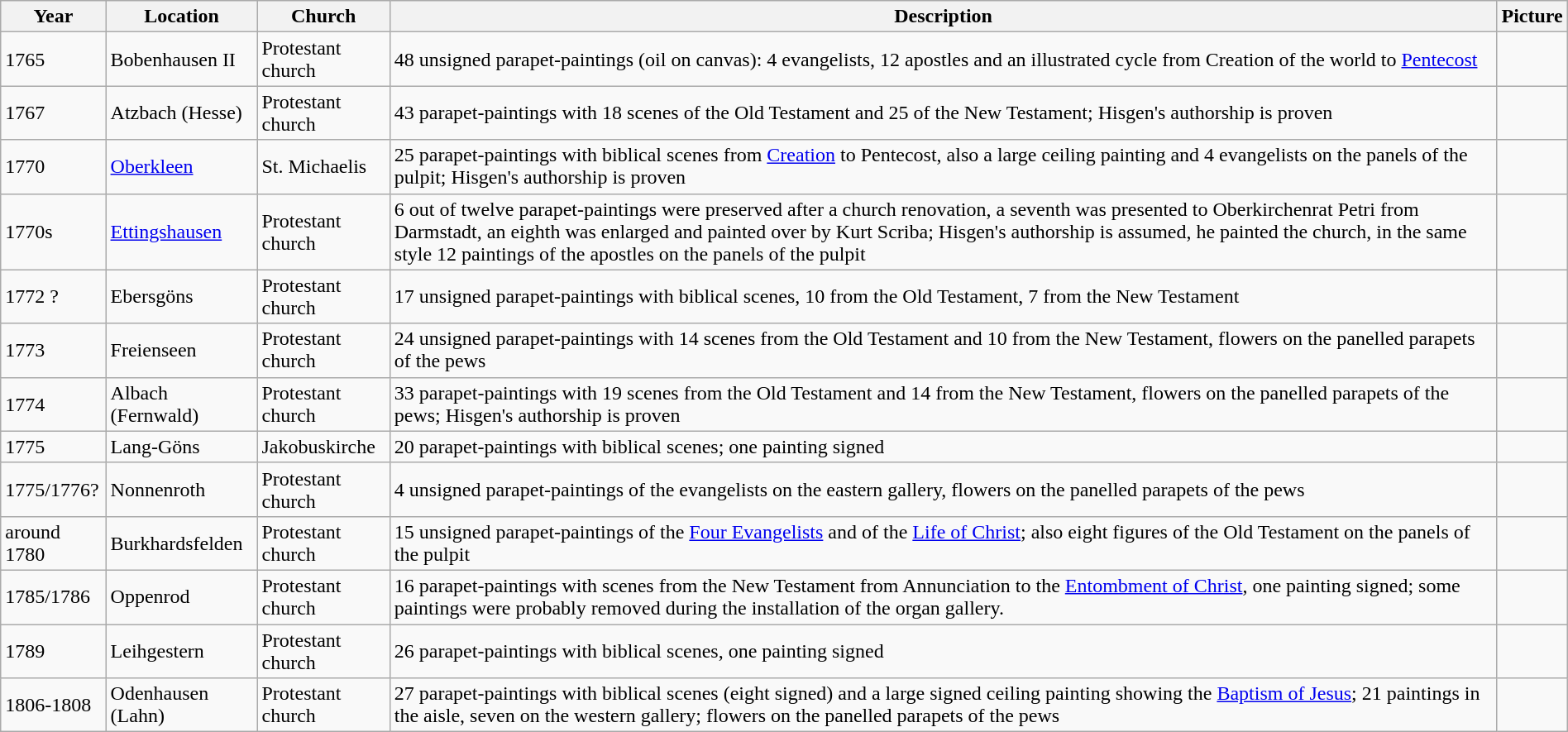<table class="wikitable sortable" width="100%">
<tr class="backgroundcolor5">
<th>Year</th>
<th>Location</th>
<th>Church</th>
<th>Description</th>
<th class=unsortable>Picture</th>
</tr>
<tr>
<td>1765</td>
<td>Bobenhausen II</td>
<td>Protestant church</td>
<td>48 unsigned parapet-paintings (oil on canvas): 4 evangelists, 12 apostles and an illustrated cycle from Creation of the world to <a href='#'>Pentecost</a></td>
<td></td>
</tr>
<tr>
<td>1767</td>
<td>Atzbach (Hesse)</td>
<td>Protestant church</td>
<td>43 parapet-paintings with 18 scenes of the Old Testament and 25 of the New Testament; Hisgen's authorship is proven</td>
<td></td>
</tr>
<tr>
<td>1770</td>
<td><a href='#'>Oberkleen</a></td>
<td>St. Michaelis</td>
<td>25 parapet-paintings with biblical scenes from <a href='#'>Creation</a> to Pentecost, also a large ceiling painting and 4 evangelists on the panels of the pulpit; Hisgen's authorship is proven</td>
<td></td>
</tr>
<tr>
<td>1770s</td>
<td><a href='#'>Ettingshausen</a></td>
<td>Protestant church</td>
<td>6 out of twelve parapet-paintings were preserved after a church renovation, a seventh was presented to Oberkirchenrat Petri from Darmstadt, an eighth was enlarged and painted over by Kurt Scriba; Hisgen's authorship is assumed, he painted the church, in the same style 12 paintings of the apostles on the panels of the pulpit</td>
<td></td>
</tr>
<tr>
<td>1772 ?</td>
<td>Ebersgöns</td>
<td>Protestant church</td>
<td>17 unsigned parapet-paintings with biblical scenes, 10 from the Old Testament, 7 from the New Testament</td>
<td></td>
</tr>
<tr>
<td>1773</td>
<td>Freienseen</td>
<td>Protestant church</td>
<td>24 unsigned parapet-paintings with 14 scenes from the Old Testament and 10 from the New Testament, flowers on the panelled parapets of the pews</td>
<td></td>
</tr>
<tr>
<td>1774</td>
<td>Albach (Fernwald)</td>
<td>Protestant church</td>
<td>33 parapet-paintings with 19 scenes from the Old Testament and 14 from the New Testament, flowers on the panelled parapets of the pews; Hisgen's authorship is proven</td>
<td></td>
</tr>
<tr>
<td>1775</td>
<td>Lang-Göns</td>
<td>Jakobuskirche</td>
<td>20 parapet-paintings with biblical scenes; one painting signed</td>
<td></td>
</tr>
<tr>
<td>1775/1776?</td>
<td>Nonnenroth</td>
<td>Protestant church</td>
<td>4 unsigned parapet-paintings of the evangelists on the eastern gallery, flowers on the panelled parapets of the pews</td>
<td></td>
</tr>
<tr>
<td>around 1780</td>
<td>Burkhardsfelden</td>
<td>Protestant church</td>
<td>15 unsigned parapet-paintings of the <a href='#'>Four Evangelists</a> and of the <a href='#'>Life of Christ</a>; also eight figures of the Old Testament on the panels of the pulpit</td>
<td></td>
</tr>
<tr>
<td>1785/1786</td>
<td>Oppenrod</td>
<td>Protestant church</td>
<td>16 parapet-paintings with scenes from the New Testament from Annunciation to the <a href='#'>Entombment of Christ</a>, one painting signed; some paintings were probably removed during the installation of the organ gallery.</td>
<td></td>
</tr>
<tr>
<td>1789</td>
<td>Leihgestern</td>
<td>Protestant church</td>
<td>26 parapet-paintings with biblical scenes, one painting signed</td>
<td></td>
</tr>
<tr>
<td>1806-1808</td>
<td>Odenhausen (Lahn)</td>
<td>Protestant church</td>
<td>27 parapet-paintings with biblical scenes (eight signed) and a large signed ceiling painting showing the <a href='#'>Baptism of Jesus</a>; 21 paintings in the aisle, seven on the western gallery; flowers on the panelled parapets of the pews</td>
<td></td>
</tr>
</table>
